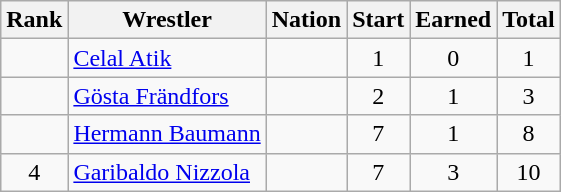<table class="wikitable sortable" style="text-align:center;">
<tr>
<th>Rank</th>
<th>Wrestler</th>
<th>Nation</th>
<th>Start</th>
<th>Earned</th>
<th>Total</th>
</tr>
<tr>
<td></td>
<td align=left><a href='#'>Celal Atik</a></td>
<td align=left></td>
<td>1</td>
<td>0</td>
<td>1</td>
</tr>
<tr>
<td></td>
<td align=left><a href='#'>Gösta Frändfors</a></td>
<td align=left></td>
<td>2</td>
<td>1</td>
<td>3</td>
</tr>
<tr>
<td></td>
<td align=left><a href='#'>Hermann Baumann</a></td>
<td align=left></td>
<td>7</td>
<td>1</td>
<td>8</td>
</tr>
<tr>
<td>4</td>
<td align=left><a href='#'>Garibaldo Nizzola</a></td>
<td align=left></td>
<td>7</td>
<td>3</td>
<td>10</td>
</tr>
</table>
